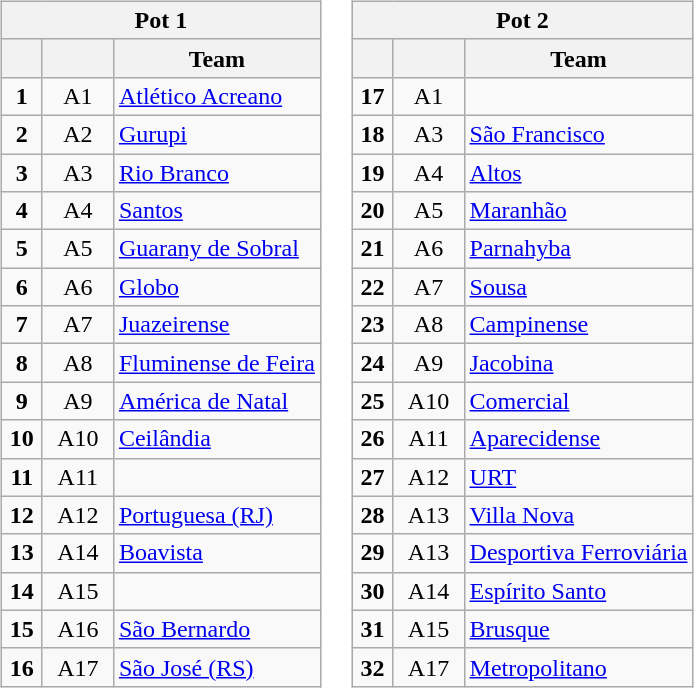<table>
<tr>
<td><br><table class="wikitable" style="text-align: center;">
<tr>
<th colspan="3">Pot 1</th>
</tr>
<tr>
<th width="20"></th>
<th width="40"></th>
<th>Team</th>
</tr>
<tr>
<td><strong>1</strong></td>
<td>A1</td>
<td style="text-align:left;"> <a href='#'>Atlético Acreano</a></td>
</tr>
<tr>
<td><strong>2</strong></td>
<td>A2</td>
<td style="text-align:left;"> <a href='#'>Gurupi</a></td>
</tr>
<tr>
<td><strong>3</strong></td>
<td>A3</td>
<td style="text-align:left;"> <a href='#'>Rio Branco</a></td>
</tr>
<tr>
<td><strong>4</strong></td>
<td>A4</td>
<td style="text-align:left;"> <a href='#'>Santos</a></td>
</tr>
<tr>
<td><strong>5</strong></td>
<td>A5</td>
<td style="text-align:left;"> <a href='#'>Guarany de Sobral</a></td>
</tr>
<tr>
<td><strong>6</strong></td>
<td>A6</td>
<td style="text-align:left;"> <a href='#'>Globo</a></td>
</tr>
<tr>
<td><strong>7</strong></td>
<td>A7</td>
<td style="text-align:left;"> <a href='#'>Juazeirense</a></td>
</tr>
<tr>
<td><strong>8</strong></td>
<td>A8</td>
<td style="text-align:left;"> <a href='#'>Fluminense de Feira</a></td>
</tr>
<tr>
<td><strong>9</strong></td>
<td>A9</td>
<td style="text-align:left;"> <a href='#'>América de Natal</a></td>
</tr>
<tr>
<td><strong>10</strong></td>
<td>A10</td>
<td style="text-align:left;"> <a href='#'>Ceilândia</a></td>
</tr>
<tr>
<td><strong>11</strong></td>
<td>A11</td>
<td style="text-align:left;"></td>
</tr>
<tr>
<td><strong>12</strong></td>
<td>A12</td>
<td style="text-align:left;"> <a href='#'>Portuguesa (RJ)</a></td>
</tr>
<tr>
<td><strong>13</strong></td>
<td>A14</td>
<td style="text-align:left;"> <a href='#'>Boavista</a></td>
</tr>
<tr>
<td><strong>14</strong></td>
<td>A15</td>
<td style="text-align:left;"></td>
</tr>
<tr>
<td><strong>15</strong></td>
<td>A16</td>
<td style="text-align:left;"> <a href='#'>São Bernardo</a></td>
</tr>
<tr>
<td><strong>16</strong></td>
<td>A17</td>
<td style="text-align:left;"> <a href='#'>São José (RS)</a></td>
</tr>
</table>
</td>
<td><br><table class="wikitable" style="text-align: center;">
<tr>
<th colspan="3">Pot 2</th>
</tr>
<tr>
<th width="20"></th>
<th width="40"></th>
<th>Team</th>
</tr>
<tr>
<td><strong>17</strong></td>
<td>A1</td>
<td style="text-align:left;"></td>
</tr>
<tr>
<td><strong>18</strong></td>
<td>A3</td>
<td style="text-align:left;"> <a href='#'>São Francisco</a></td>
</tr>
<tr>
<td><strong>19</strong></td>
<td>A4</td>
<td style="text-align:left;"> <a href='#'>Altos</a></td>
</tr>
<tr>
<td><strong>20</strong></td>
<td>A5</td>
<td style="text-align:left;"> <a href='#'>Maranhão</a></td>
</tr>
<tr>
<td><strong>21</strong></td>
<td>A6</td>
<td style="text-align:left;"> <a href='#'>Parnahyba</a></td>
</tr>
<tr>
<td><strong>22</strong></td>
<td>A7</td>
<td style="text-align:left;"> <a href='#'>Sousa</a></td>
</tr>
<tr>
<td><strong>23</strong></td>
<td>A8</td>
<td style="text-align:left;"> <a href='#'>Campinense</a></td>
</tr>
<tr>
<td><strong>24</strong></td>
<td>A9</td>
<td style="text-align:left;"> <a href='#'>Jacobina</a></td>
</tr>
<tr>
<td><strong>25</strong></td>
<td>A10</td>
<td style="text-align:left;"> <a href='#'>Comercial</a></td>
</tr>
<tr>
<td><strong>26</strong></td>
<td>A11</td>
<td style="text-align:left;"> <a href='#'>Aparecidense</a></td>
</tr>
<tr>
<td><strong>27</strong></td>
<td>A12</td>
<td style="text-align:left;"> <a href='#'>URT</a></td>
</tr>
<tr>
<td><strong>28</strong></td>
<td>A13</td>
<td style="text-align:left;"> <a href='#'>Villa Nova</a></td>
</tr>
<tr>
<td><strong>29</strong></td>
<td>A13</td>
<td style="text-align:left;"> <a href='#'>Desportiva Ferroviária</a></td>
</tr>
<tr>
<td><strong>30</strong></td>
<td>A14</td>
<td style="text-align:left;"> <a href='#'>Espírito Santo</a></td>
</tr>
<tr>
<td><strong>31</strong></td>
<td>A15</td>
<td style="text-align:left;"> <a href='#'>Brusque</a></td>
</tr>
<tr>
<td><strong>32</strong></td>
<td>A17</td>
<td style="text-align:left;"> <a href='#'>Metropolitano</a></td>
</tr>
</table>
</td>
</tr>
</table>
